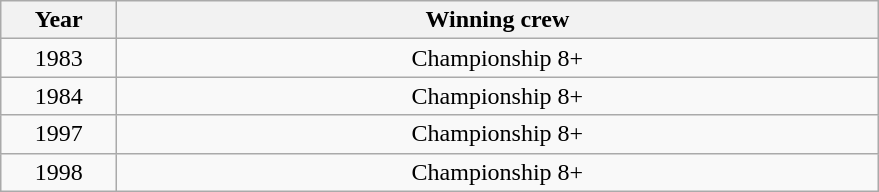<table class="wikitable" style="text-align:center">
<tr>
<th width=70>Year</th>
<th width=500>Winning crew</th>
</tr>
<tr>
<td>1983</td>
<td>Championship 8+</td>
</tr>
<tr>
<td>1984</td>
<td>Championship 8+</td>
</tr>
<tr>
<td>1997</td>
<td>Championship 8+</td>
</tr>
<tr>
<td>1998</td>
<td>Championship 8+</td>
</tr>
</table>
